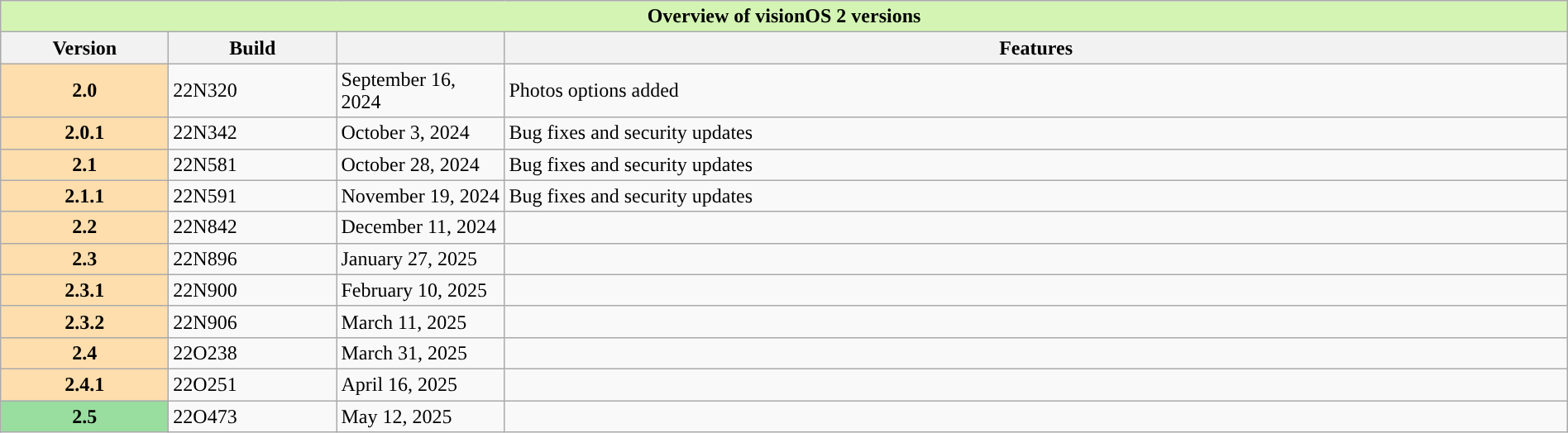<table class="wikitable mw-collapsible mw-uncollapsed" style="width:100%;">
<tr>
<th colspan="4" style="background:#d4f4b4">Overview of visionOS 2 versions</th>
</tr>
<tr>
<th scope="col" style="width:8em;">Version</th>
<th scope="col" style="width:8em;">Build</th>
<th scope="col" style="width:8em;"></th>
<th scope="col">Features</th>
</tr>
<tr>
<th scope="row" style="background:#FFDEAD;">2.0</th>
<td>22N320</td>
<td>September 16, 2024</td>
<td>Photos options added</td>
</tr>
<tr>
<th style="background:#FFDEAD;">2.0.1</th>
<td>22N342</td>
<td>October 3, 2024</td>
<td>Bug fixes and security updates</td>
</tr>
<tr>
<th style="background:#FFDEAD;”">2.1</th>
<td>22N581</td>
<td>October 28, 2024</td>
<td>Bug fixes and security updates</td>
</tr>
<tr>
<th style="background:#FFDEAD;”">2.1.1</th>
<td>22N591</td>
<td>November 19, 2024</td>
<td>Bug fixes and security updates</td>
</tr>
<tr>
<th style="background:#FFDEAD;">2.2</th>
<td>22N842</td>
<td>December 11, 2024</td>
<td></td>
</tr>
<tr>
<th style="background:#FFDEAD;">2.3</th>
<td>22N896</td>
<td>January 27, 2025</td>
<td></td>
</tr>
<tr>
<th style="background:#FFDEAD;">2.3.1</th>
<td>22N900</td>
<td>February 10, 2025</td>
<td></td>
</tr>
<tr>
<th style="background:#FFDEAD;">2.3.2</th>
<td>22N906</td>
<td>March 11, 2025</td>
<td></td>
</tr>
<tr>
<th style="background:#FFDEAD;">2.4 </th>
<td>22O238</td>
<td>March 31, 2025</td>
<td></td>
</tr>
<tr>
<th style="background:#FFDEAD;">2.4.1 </th>
<td>22O251</td>
<td>April 16, 2025</td>
<td></td>
</tr>
<tr>
<th style="background:#99DD9F;">2.5</th>
<td>22O473</td>
<td>May 12, 2025</td>
<td></td>
</tr>
</table>
